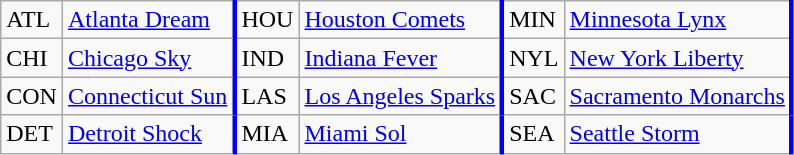<table class="wikitable" align=center>
<tr>
<td>ATL</td>
<td style="border-right: solid blue"><a href='#'>Atlanta Dream</a></td>
<td>HOU</td>
<td style="border-right: solid blue"><a href='#'>Houston Comets</a></td>
<td>MIN</td>
<td style="border-right: solid blue"><a href='#'>Minnesota Lynx</a></td>
</tr>
<tr>
<td>CHI</td>
<td style="border-right: solid blue"><a href='#'>Chicago Sky</a></td>
<td>IND</td>
<td style="border-right: solid blue"><a href='#'>Indiana Fever</a></td>
<td>NYL</td>
<td style="border-right: solid blue"><a href='#'>New York Liberty</a></td>
</tr>
<tr>
<td>CON</td>
<td style="border-right: solid blue"><a href='#'>Connecticut Sun</a></td>
<td>LAS</td>
<td style="border-right: solid blue"><a href='#'>Los Angeles Sparks</a></td>
<td>SAC</td>
<td style="border-right: solid blue"><a href='#'>Sacramento Monarchs</a></td>
</tr>
<tr>
<td>DET</td>
<td style="border-right: solid blue"><a href='#'>Detroit Shock</a></td>
<td>MIA</td>
<td style="border-right: solid blue"><a href='#'>Miami Sol</a></td>
<td>SEA</td>
<td style="border-right: solid blue"><a href='#'>Seattle Storm</a></td>
</tr>
</table>
